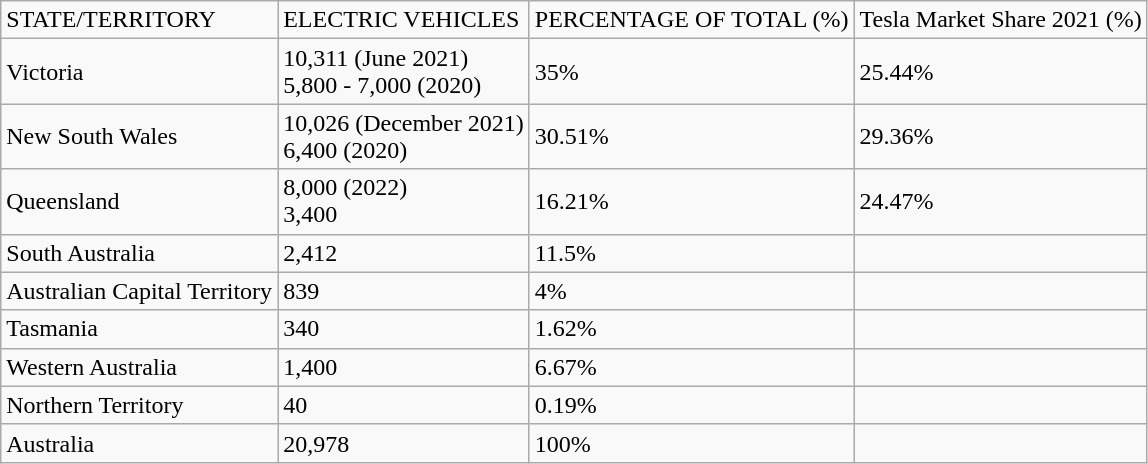<table class="wikitable">
<tr>
<td>STATE/TERRITORY</td>
<td>ELECTRIC VEHICLES</td>
<td>PERCENTAGE OF TOTAL (%)</td>
<td>Tesla Market Share 2021 (%)</td>
</tr>
<tr>
<td>Victoria</td>
<td>10,311 (June 2021)<br>5,800 - 7,000 (2020)</td>
<td>35%</td>
<td>25.44%</td>
</tr>
<tr>
<td>New South Wales</td>
<td>10,026 (December 2021)<br>6,400 (2020)</td>
<td>30.51%</td>
<td>29.36%</td>
</tr>
<tr>
<td>Queensland</td>
<td>8,000 (2022)<br>3,400</td>
<td>16.21%</td>
<td>24.47%</td>
</tr>
<tr>
<td>South Australia</td>
<td>2,412</td>
<td>11.5%</td>
<td></td>
</tr>
<tr>
<td>Australian Capital Territory</td>
<td>839</td>
<td>4%</td>
<td></td>
</tr>
<tr>
<td>Tasmania</td>
<td>340</td>
<td>1.62%</td>
<td></td>
</tr>
<tr>
<td>Western Australia</td>
<td>1,400</td>
<td>6.67%</td>
<td></td>
</tr>
<tr>
<td>Northern Territory</td>
<td>40</td>
<td>0.19%</td>
<td></td>
</tr>
<tr>
<td>Australia</td>
<td>20,978</td>
<td>100%</td>
<td></td>
</tr>
</table>
